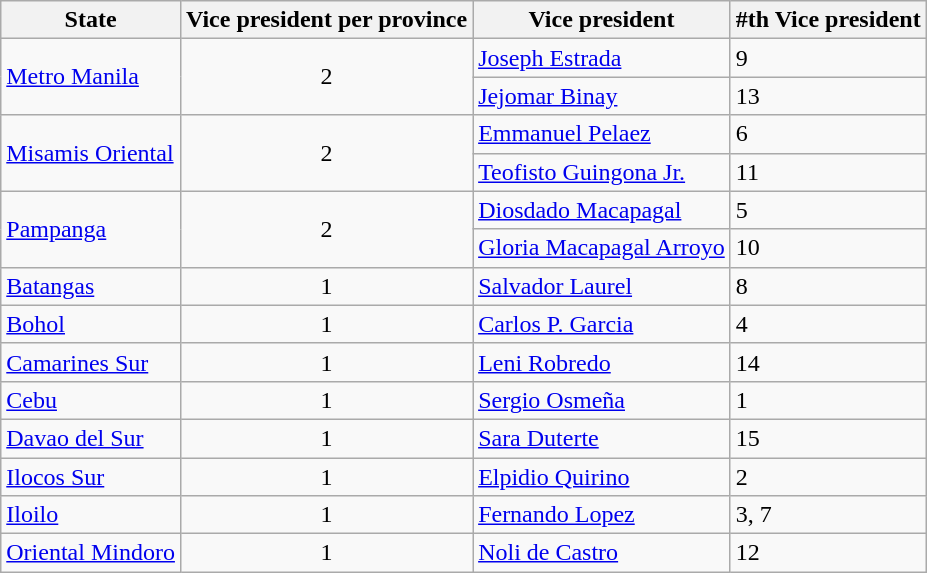<table class="sortable wikitable" style="text-align: left;">
<tr>
<th>State</th>
<th>Vice president per province</th>
<th>Vice president</th>
<th>#th Vice president</th>
</tr>
<tr>
<td rowspan="2"><a href='#'>Metro Manila</a></td>
<td rowspan="2" align="center">2</td>
<td><a href='#'>Joseph Estrada</a></td>
<td>9</td>
</tr>
<tr>
<td><a href='#'>Jejomar Binay</a></td>
<td>13</td>
</tr>
<tr>
<td rowspan="2"><a href='#'>Misamis Oriental</a></td>
<td rowspan="2" align="center">2</td>
<td><a href='#'>Emmanuel Pelaez</a></td>
<td>6</td>
</tr>
<tr>
<td><a href='#'>Teofisto Guingona Jr.</a></td>
<td>11</td>
</tr>
<tr>
<td rowspan="2"><a href='#'>Pampanga</a></td>
<td rowspan="2" align="center">2</td>
<td><a href='#'>Diosdado Macapagal</a></td>
<td>5</td>
</tr>
<tr>
<td><a href='#'>Gloria Macapagal Arroyo</a></td>
<td>10</td>
</tr>
<tr>
<td><a href='#'>Batangas</a></td>
<td align="center">1</td>
<td><a href='#'>Salvador Laurel</a></td>
<td>8</td>
</tr>
<tr>
<td><a href='#'>Bohol</a></td>
<td align="center">1</td>
<td><a href='#'>Carlos P. Garcia</a></td>
<td>4</td>
</tr>
<tr>
<td><a href='#'>Camarines Sur</a></td>
<td align="center">1</td>
<td><a href='#'>Leni Robredo</a></td>
<td>14</td>
</tr>
<tr>
<td><a href='#'>Cebu</a></td>
<td align="center">1</td>
<td><a href='#'>Sergio Osmeña</a></td>
<td>1</td>
</tr>
<tr>
<td><a href='#'>Davao del Sur</a></td>
<td align="center">1</td>
<td><a href='#'>Sara Duterte</a></td>
<td>15</td>
</tr>
<tr>
<td><a href='#'>Ilocos Sur</a></td>
<td align="center">1</td>
<td><a href='#'>Elpidio Quirino</a></td>
<td>2</td>
</tr>
<tr>
<td><a href='#'>Iloilo</a></td>
<td align="center">1</td>
<td><a href='#'>Fernando Lopez</a></td>
<td>3, 7</td>
</tr>
<tr>
<td><a href='#'>Oriental Mindoro</a></td>
<td align="center">1</td>
<td><a href='#'>Noli de Castro</a></td>
<td>12</td>
</tr>
</table>
